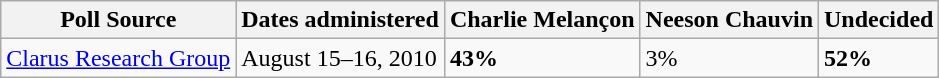<table class="wikitable">
<tr valign=bottom>
<th>Poll Source</th>
<th>Dates administered</th>
<th>Charlie Melançon</th>
<th>Neeson Chauvin</th>
<th>Undecided</th>
</tr>
<tr>
<td><a href='#'>Clarus Research Group</a></td>
<td>August 15–16, 2010</td>
<td><strong>43%</strong></td>
<td>3%</td>
<td><strong>52%</strong></td>
</tr>
</table>
